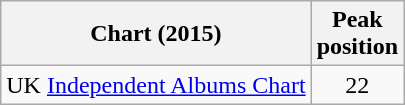<table class="wikitable sortable">
<tr>
<th>Chart (2015)</th>
<th>Peak<br>position</th>
</tr>
<tr>
<td align="left">UK <a href='#'>Independent Albums Chart</a></td>
<td style="text-align:center;">22</td>
</tr>
</table>
